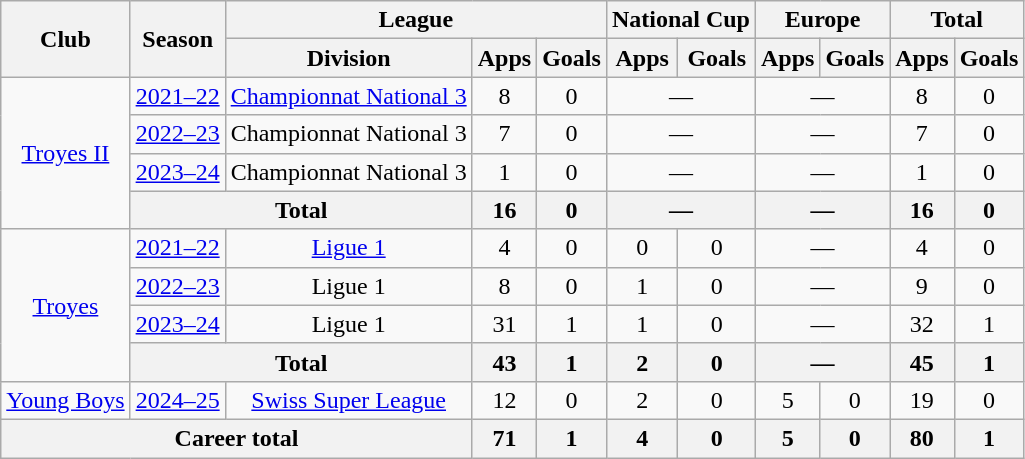<table class="wikitable" style="text-align:center">
<tr>
<th rowspan="2">Club</th>
<th rowspan="2">Season</th>
<th colspan="3">League</th>
<th colspan="2">National Cup</th>
<th colspan="2">Europe</th>
<th colspan="2">Total</th>
</tr>
<tr>
<th>Division</th>
<th>Apps</th>
<th>Goals</th>
<th>Apps</th>
<th>Goals</th>
<th>Apps</th>
<th>Goals</th>
<th>Apps</th>
<th>Goals</th>
</tr>
<tr>
<td rowspan="4"><a href='#'>Troyes II</a></td>
<td><a href='#'>2021–22</a></td>
<td><a href='#'>Championnat National 3</a></td>
<td>8</td>
<td>0</td>
<td colspan="2">—</td>
<td colspan="2">—</td>
<td>8</td>
<td>0</td>
</tr>
<tr>
<td><a href='#'>2022–23</a></td>
<td>Championnat National 3</td>
<td>7</td>
<td>0</td>
<td colspan="2">—</td>
<td colspan="2">—</td>
<td>7</td>
<td>0</td>
</tr>
<tr>
<td><a href='#'>2023–24</a></td>
<td>Championnat National 3</td>
<td>1</td>
<td>0</td>
<td colspan="2">—</td>
<td colspan="2">—</td>
<td>1</td>
<td>0</td>
</tr>
<tr>
<th colspan="2">Total</th>
<th>16</th>
<th>0</th>
<th colspan="2">—</th>
<th colspan="2">—</th>
<th>16</th>
<th>0</th>
</tr>
<tr>
<td rowspan="4"><a href='#'>Troyes</a></td>
<td><a href='#'>2021–22</a></td>
<td><a href='#'>Ligue 1</a></td>
<td>4</td>
<td>0</td>
<td>0</td>
<td>0</td>
<td colspan="2">—</td>
<td>4</td>
<td>0</td>
</tr>
<tr>
<td><a href='#'>2022–23</a></td>
<td>Ligue 1</td>
<td>8</td>
<td>0</td>
<td>1</td>
<td>0</td>
<td colspan="2">—</td>
<td>9</td>
<td>0</td>
</tr>
<tr>
<td><a href='#'>2023–24</a></td>
<td>Ligue 1</td>
<td>31</td>
<td>1</td>
<td>1</td>
<td>0</td>
<td colspan="2">—</td>
<td>32</td>
<td>1</td>
</tr>
<tr>
<th colspan="2">Total</th>
<th>43</th>
<th>1</th>
<th>2</th>
<th>0</th>
<th colspan="2">—</th>
<th>45</th>
<th>1</th>
</tr>
<tr>
<td><a href='#'>Young Boys</a></td>
<td><a href='#'>2024–25</a></td>
<td><a href='#'>Swiss Super League</a></td>
<td>12</td>
<td>0</td>
<td>2</td>
<td>0</td>
<td>5</td>
<td>0</td>
<td>19</td>
<td>0</td>
</tr>
<tr>
<th colspan="3">Career total</th>
<th>71</th>
<th>1</th>
<th>4</th>
<th>0</th>
<th>5</th>
<th>0</th>
<th>80</th>
<th>1</th>
</tr>
</table>
